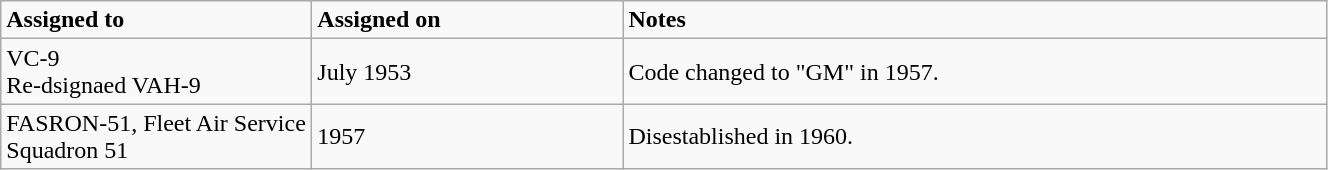<table class="wikitable" style="width: 70%;">
<tr>
<td style="width: 200px;"><strong>Assigned to</strong></td>
<td style="width: 200px;"><strong>Assigned on</strong></td>
<td><strong>Notes</strong></td>
</tr>
<tr>
<td>VC-9<br>Re-dsignaed VAH-9</td>
<td>July 1953</td>
<td>Code changed to "GM" in 1957.</td>
</tr>
<tr>
<td>FASRON-51, Fleet Air Service Squadron 51</td>
<td>1957</td>
<td>Disestablished in 1960.</td>
</tr>
</table>
